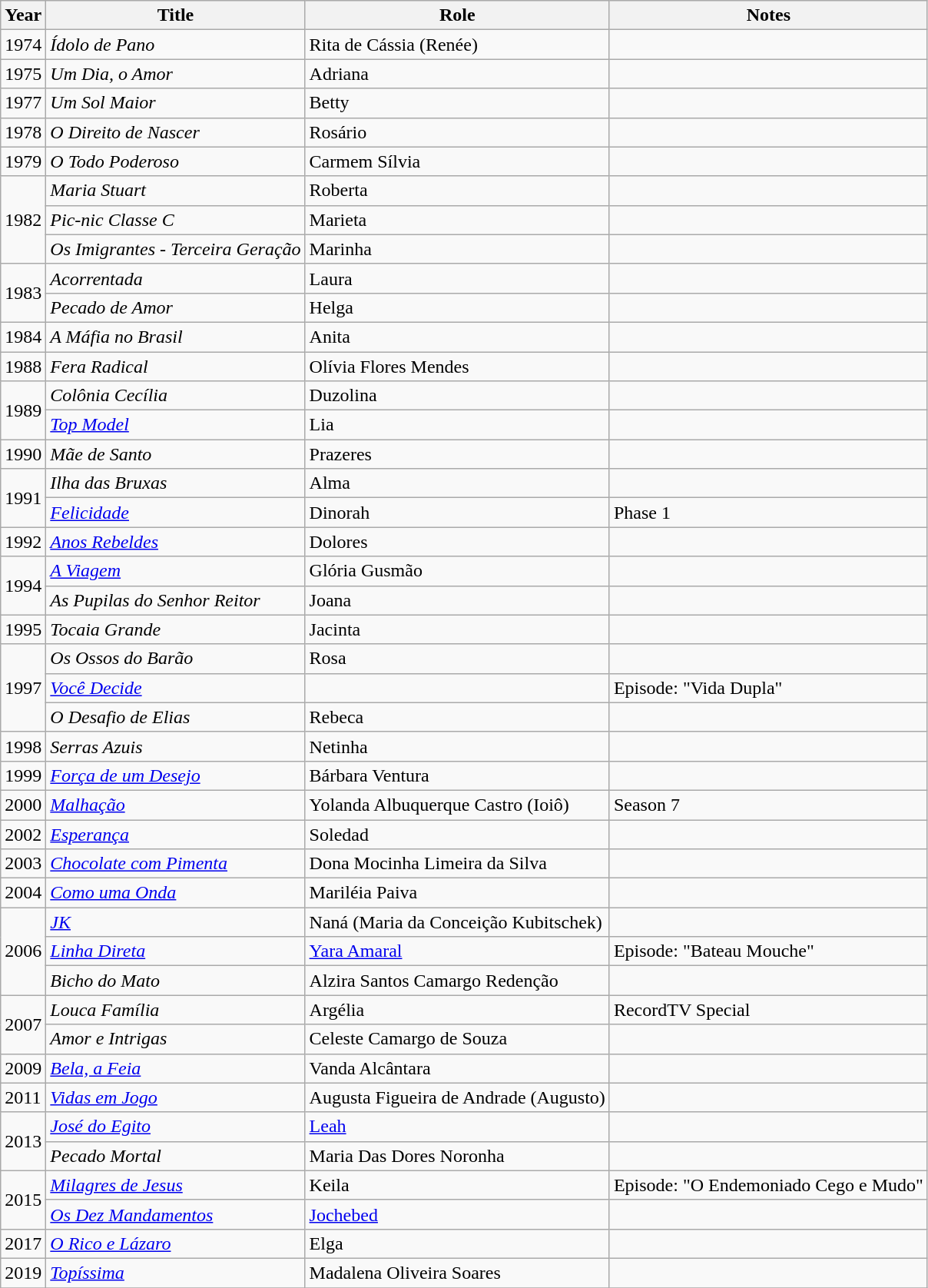<table class="wikitable">
<tr>
<th>Year</th>
<th>Title</th>
<th>Role</th>
<th>Notes</th>
</tr>
<tr>
<td>1974</td>
<td><em>Ídolo de Pano</em></td>
<td>Rita de Cássia (Renée)</td>
<td></td>
</tr>
<tr>
<td>1975</td>
<td><em>Um Dia, o Amor</em></td>
<td>Adriana</td>
<td></td>
</tr>
<tr>
<td>1977</td>
<td><em>Um Sol Maior </em></td>
<td>Betty</td>
<td></td>
</tr>
<tr>
<td>1978</td>
<td><em>O Direito de Nascer</em></td>
<td>Rosário</td>
<td></td>
</tr>
<tr>
<td>1979</td>
<td><em>O Todo Poderoso</em></td>
<td>Carmem Sílvia</td>
<td></td>
</tr>
<tr>
<td rowspan=3>1982</td>
<td><em>Maria Stuart</em></td>
<td>Roberta</td>
<td></td>
</tr>
<tr>
<td><em>Pic-nic Classe C</em></td>
<td>Marieta</td>
<td></td>
</tr>
<tr>
<td><em>Os Imigrantes - Terceira Geração</em></td>
<td>Marinha</td>
<td></td>
</tr>
<tr>
<td rowspan=2>1983</td>
<td><em>Acorrentada</em></td>
<td>Laura</td>
<td></td>
</tr>
<tr>
<td><em>Pecado de Amor</em></td>
<td>Helga</td>
<td></td>
</tr>
<tr>
<td>1984</td>
<td><em>A Máfia no Brasil</em></td>
<td>Anita</td>
<td></td>
</tr>
<tr>
<td>1988</td>
<td><em>Fera Radical</em></td>
<td>Olívia Flores Mendes</td>
<td></td>
</tr>
<tr>
<td rowspan=2>1989</td>
<td><em>Colônia Cecília</em></td>
<td>Duzolina</td>
<td></td>
</tr>
<tr>
<td><em><a href='#'>Top Model</a></em></td>
<td>Lia</td>
<td></td>
</tr>
<tr>
<td>1990</td>
<td><em>Mãe de Santo</em></td>
<td>Prazeres</td>
<td></td>
</tr>
<tr>
<td rowspan=2>1991</td>
<td><em>Ilha das Bruxas</em></td>
<td>Alma</td>
<td></td>
</tr>
<tr>
<td><em><a href='#'>Felicidade</a></em></td>
<td>Dinorah</td>
<td>Phase 1</td>
</tr>
<tr>
<td>1992</td>
<td><em><a href='#'>Anos Rebeldes</a></em></td>
<td>Dolores</td>
<td></td>
</tr>
<tr>
<td rowspan="2">1994</td>
<td><em><a href='#'>A Viagem</a></em></td>
<td>Glória Gusmão</td>
<td></td>
</tr>
<tr>
<td><em>As Pupilas do Senhor Reitor</em></td>
<td>Joana</td>
<td></td>
</tr>
<tr>
<td>1995</td>
<td><em>Tocaia Grande</em></td>
<td>Jacinta</td>
<td></td>
</tr>
<tr>
<td rowspan=3>1997</td>
<td><em>Os Ossos do Barão</em></td>
<td>Rosa</td>
<td></td>
</tr>
<tr>
<td><em><a href='#'>Você Decide</a></em></td>
<td></td>
<td>Episode: "Vida Dupla"</td>
</tr>
<tr>
<td><em>O Desafio de Elias</em></td>
<td>Rebeca</td>
<td></td>
</tr>
<tr>
<td>1998</td>
<td><em>Serras Azuis</em></td>
<td>Netinha</td>
<td></td>
</tr>
<tr>
<td>1999</td>
<td><em><a href='#'>Força de um Desejo</a></em></td>
<td>Bárbara Ventura</td>
<td></td>
</tr>
<tr>
<td>2000</td>
<td><em><a href='#'>Malhação</a></em></td>
<td>Yolanda Albuquerque Castro (Ioiô)</td>
<td>Season 7</td>
</tr>
<tr>
<td>2002</td>
<td><em><a href='#'>Esperança</a></em></td>
<td>Soledad</td>
<td></td>
</tr>
<tr>
<td>2003</td>
<td><em><a href='#'>Chocolate com Pimenta</a></em></td>
<td>Dona Mocinha Limeira da Silva</td>
<td></td>
</tr>
<tr>
<td>2004</td>
<td><em><a href='#'>Como uma Onda</a></em></td>
<td>Mariléia Paiva</td>
<td></td>
</tr>
<tr>
<td rowspan=3>2006</td>
<td><em><a href='#'>JK</a></em></td>
<td>Naná (Maria da Conceição Kubitschek)</td>
<td></td>
</tr>
<tr>
<td><em><a href='#'>Linha Direta</a></em></td>
<td><a href='#'>Yara Amaral</a></td>
<td>Episode: "Bateau Mouche"</td>
</tr>
<tr>
<td><em>Bicho do Mato </em></td>
<td>Alzira Santos Camargo Redenção</td>
<td></td>
</tr>
<tr>
<td rowspan=2>2007</td>
<td><em>Louca Família</em></td>
<td>Argélia</td>
<td>RecordTV Special</td>
</tr>
<tr>
<td><em>Amor e Intrigas</em></td>
<td>Celeste Camargo de Souza</td>
<td></td>
</tr>
<tr>
<td>2009</td>
<td><em><a href='#'>Bela, a Feia</a></em></td>
<td>Vanda Alcântara</td>
<td></td>
</tr>
<tr>
<td>2011</td>
<td><em><a href='#'>Vidas em Jogo</a></em></td>
<td>Augusta Figueira de Andrade (Augusto)</td>
<td></td>
</tr>
<tr>
<td rowspan=2>2013</td>
<td><em><a href='#'>José do Egito</a></em></td>
<td><a href='#'>Leah</a></td>
<td></td>
</tr>
<tr>
<td><em>Pecado Mortal</em></td>
<td>Maria Das Dores Noronha</td>
<td></td>
</tr>
<tr>
<td rowspan=2>2015</td>
<td><em><a href='#'>Milagres de Jesus</a></em></td>
<td>Keila</td>
<td>Episode: "O Endemoniado Cego e Mudo"</td>
</tr>
<tr>
<td><em><a href='#'>Os Dez Mandamentos</a></em></td>
<td><a href='#'>Jochebed</a></td>
<td></td>
</tr>
<tr>
<td>2017</td>
<td><em><a href='#'>O Rico e Lázaro</a></em></td>
<td>Elga</td>
<td></td>
</tr>
<tr>
<td>2019</td>
<td><em><a href='#'>Topíssima</a></em></td>
<td>Madalena Oliveira Soares</td>
<td></td>
</tr>
<tr>
</tr>
</table>
